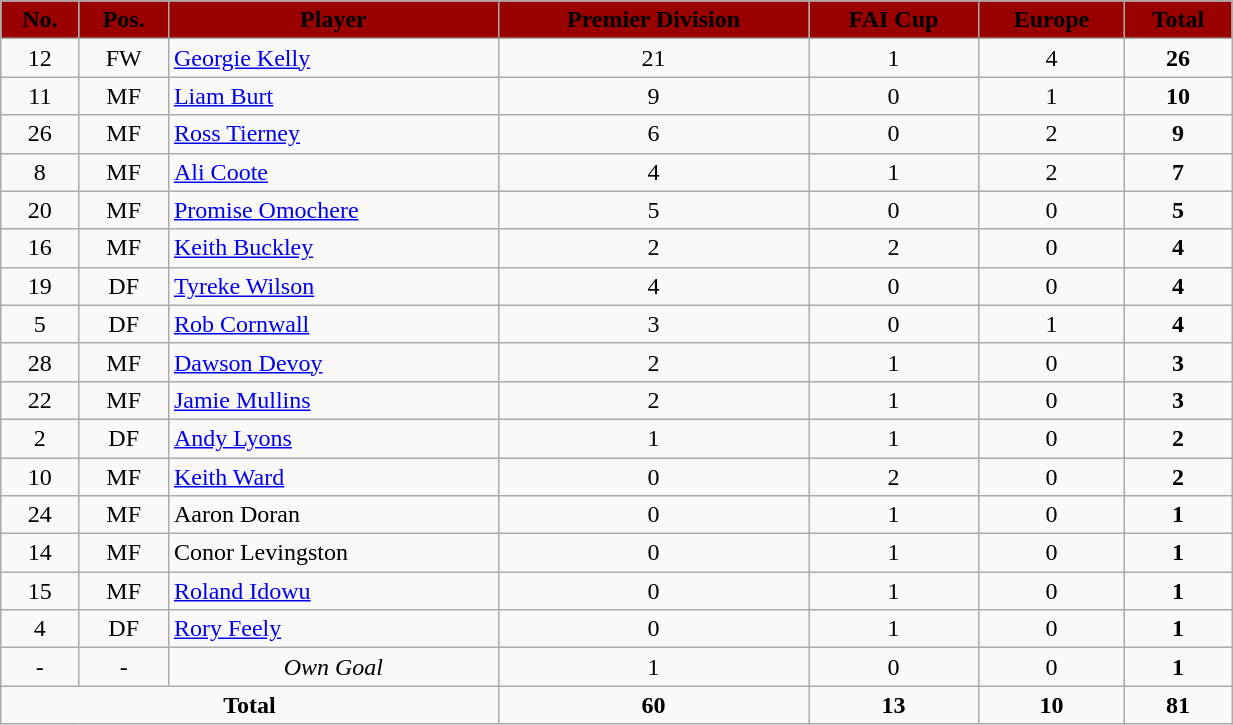<table class="wikitable" style="text-align:center;width:65%;">
<tr>
<th style=background:#990000;color:#000000>No.</th>
<th style=background:#990000;color:#000000>Pos.</th>
<th style=background:#990000;color:#000000>Player</th>
<th style=background:#990000;color:#000000>Premier Division</th>
<th style=background:#990000;color:#000000>FAI Cup</th>
<th style=background:#990000;color:#000000>Europe</th>
<th style=background:#990000;color:#000000>Total</th>
</tr>
<tr>
<td>12</td>
<td>FW</td>
<td align=left> <a href='#'>Georgie Kelly</a></td>
<td>21</td>
<td>1</td>
<td>4</td>
<td><strong>26</strong></td>
</tr>
<tr>
<td>11</td>
<td>MF</td>
<td align=left> <a href='#'>Liam Burt</a></td>
<td>9</td>
<td>0</td>
<td>1</td>
<td><strong>10</strong></td>
</tr>
<tr>
<td>26</td>
<td>MF</td>
<td align=left> <a href='#'>Ross Tierney</a></td>
<td>6</td>
<td>0</td>
<td>2</td>
<td><strong>9</strong></td>
</tr>
<tr>
<td>8</td>
<td>MF</td>
<td align=left> <a href='#'>Ali Coote</a></td>
<td>4</td>
<td>1</td>
<td>2</td>
<td><strong>7</strong></td>
</tr>
<tr>
<td>20</td>
<td>MF</td>
<td align=left> <a href='#'>Promise Omochere</a></td>
<td>5</td>
<td>0</td>
<td>0</td>
<td><strong>5</strong></td>
</tr>
<tr>
<td>16</td>
<td>MF</td>
<td align=left> <a href='#'>Keith Buckley</a></td>
<td>2</td>
<td>2</td>
<td>0</td>
<td><strong>4</strong></td>
</tr>
<tr>
<td>19</td>
<td>DF</td>
<td align=left> <a href='#'>Tyreke Wilson</a></td>
<td>4</td>
<td>0</td>
<td>0</td>
<td><strong>4</strong></td>
</tr>
<tr>
<td>5</td>
<td>DF</td>
<td align=left> <a href='#'>Rob Cornwall</a></td>
<td>3</td>
<td>0</td>
<td>1</td>
<td><strong>4</strong></td>
</tr>
<tr>
<td>28</td>
<td>MF</td>
<td align=left> <a href='#'>Dawson Devoy</a></td>
<td>2</td>
<td>1</td>
<td>0</td>
<td><strong>3</strong></td>
</tr>
<tr>
<td>22</td>
<td>MF</td>
<td align=left> <a href='#'>Jamie Mullins</a></td>
<td>2</td>
<td>1</td>
<td>0</td>
<td><strong>3</strong></td>
</tr>
<tr>
<td>2</td>
<td>DF</td>
<td align=left> <a href='#'>Andy Lyons</a></td>
<td>1</td>
<td>1</td>
<td>0</td>
<td><strong>2</strong></td>
</tr>
<tr>
<td>10</td>
<td>MF</td>
<td align=left> <a href='#'>Keith Ward</a></td>
<td>0</td>
<td>2</td>
<td>0</td>
<td><strong>2</strong></td>
</tr>
<tr>
<td>24</td>
<td>MF</td>
<td align=left> Aaron Doran</td>
<td>0</td>
<td>1</td>
<td>0</td>
<td><strong>1</strong></td>
</tr>
<tr>
<td>14</td>
<td>MF</td>
<td align=left> Conor Levingston</td>
<td>0</td>
<td>1</td>
<td>0</td>
<td><strong>1</strong></td>
</tr>
<tr>
<td>15</td>
<td>MF</td>
<td align=left> <a href='#'>Roland Idowu</a></td>
<td>0</td>
<td>1</td>
<td>0</td>
<td><strong>1</strong></td>
</tr>
<tr>
<td>4</td>
<td>DF</td>
<td align=left> <a href='#'>Rory Feely</a></td>
<td>0</td>
<td>1</td>
<td>0</td>
<td><strong>1</strong></td>
</tr>
<tr>
<td>-</td>
<td>-</td>
<td><em>Own Goal</em></td>
<td>1</td>
<td>0</td>
<td>0</td>
<td><strong>1</strong></td>
</tr>
<tr>
<td colspan=3><strong>Total</strong></td>
<td><strong>60</strong></td>
<td><strong>13</strong></td>
<td><strong>10</strong></td>
<td><strong>81</strong></td>
</tr>
</table>
